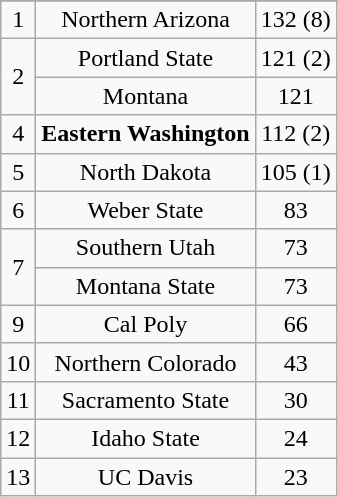<table class="wikitable" style="display: inline-table;">
<tr align="center">
</tr>
<tr align="center">
<td>1</td>
<td>Northern Arizona</td>
<td>132 (8)</td>
</tr>
<tr align="center">
<td rowspan="2">2</td>
<td>Portland State</td>
<td>121 (2)</td>
</tr>
<tr align="center">
<td>Montana</td>
<td>121</td>
</tr>
<tr align="center">
<td>4</td>
<td><strong>Eastern Washington</strong></td>
<td>112 (2)</td>
</tr>
<tr align="center">
<td>5</td>
<td>North Dakota</td>
<td>105 (1)</td>
</tr>
<tr align="center">
<td>6</td>
<td>Weber State</td>
<td>83</td>
</tr>
<tr align="center">
<td rowspan="2">7</td>
<td>Southern Utah</td>
<td>73</td>
</tr>
<tr align="center">
<td>Montana State</td>
<td>73</td>
</tr>
<tr align="center">
<td>9</td>
<td>Cal Poly</td>
<td>66</td>
</tr>
<tr align="center">
<td>10</td>
<td>Northern Colorado</td>
<td>43</td>
</tr>
<tr align="center">
<td>11</td>
<td>Sacramento State</td>
<td>30</td>
</tr>
<tr align="center">
<td>12</td>
<td>Idaho State</td>
<td>24</td>
</tr>
<tr align="center">
<td>13</td>
<td>UC Davis</td>
<td>23</td>
</tr>
</table>
